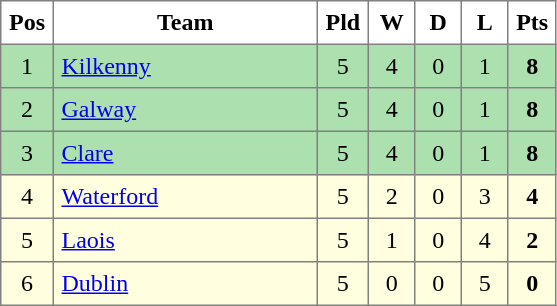<table style="border-collapse:collapse" border="1" cellspacing="0" cellpadding="5">
<tr>
<th>Pos</th>
<th width="165">Team</th>
<th width="20">Pld</th>
<th width="20">W</th>
<th width="20">D</th>
<th width="20">L</th>
<th width="20">Pts</th>
</tr>
<tr align="center" style="background:#ACE1AF;">
<td>1</td>
<td style="text-align:left;"> <a href='#'>Kilkenny</a></td>
<td>5</td>
<td>4</td>
<td>0</td>
<td>1</td>
<td><strong>8</strong></td>
</tr>
<tr align="center" style="background:#ACE1AF;">
<td>2</td>
<td style="text-align:left;"> <a href='#'>Galway</a></td>
<td>5</td>
<td>4</td>
<td>0</td>
<td>1</td>
<td><strong>8</strong></td>
</tr>
<tr align="center" style="background:#ACE1AF;">
<td>3</td>
<td style="text-align:left;"> <a href='#'>Clare</a></td>
<td>5</td>
<td>4</td>
<td>0</td>
<td>1</td>
<td><strong>8</strong></td>
</tr>
<tr align="center" style="background:#FFFFE0;">
<td>4</td>
<td style="text-align:left;"> <a href='#'>Waterford</a></td>
<td>5</td>
<td>2</td>
<td>0</td>
<td>3</td>
<td><strong>4</strong></td>
</tr>
<tr align="center" style="background:#FFFFE0;">
<td>5</td>
<td style="text-align:left;"> <a href='#'>Laois</a></td>
<td>5</td>
<td>1</td>
<td>0</td>
<td>4</td>
<td><strong>2</strong></td>
</tr>
<tr align="center" style="background:#FFFFE0;">
<td>6</td>
<td style="text-align:left;"> <a href='#'>Dublin</a></td>
<td>5</td>
<td>0</td>
<td>0</td>
<td>5</td>
<td><strong>0</strong></td>
</tr>
</table>
